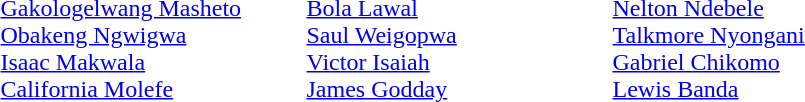<table>
<tr>
<td width=200 valign=top><em></em><br><a href='#'>Gakologelwang Masheto</a><br><a href='#'>Obakeng Ngwigwa</a><br><a href='#'>Isaac Makwala</a><br><a href='#'>California Molefe</a></td>
<td width=200 valign=top><em></em><br><a href='#'>Bola Lawal</a><br><a href='#'>Saul Weigopwa</a><br><a href='#'>Victor Isaiah</a><br><a href='#'>James Godday</a></td>
<td width=200 valign=top><em></em><br><a href='#'>Nelton Ndebele</a><br><a href='#'>Talkmore Nyongani</a><br><a href='#'>Gabriel Chikomo</a><br><a href='#'>Lewis Banda</a></td>
</tr>
</table>
